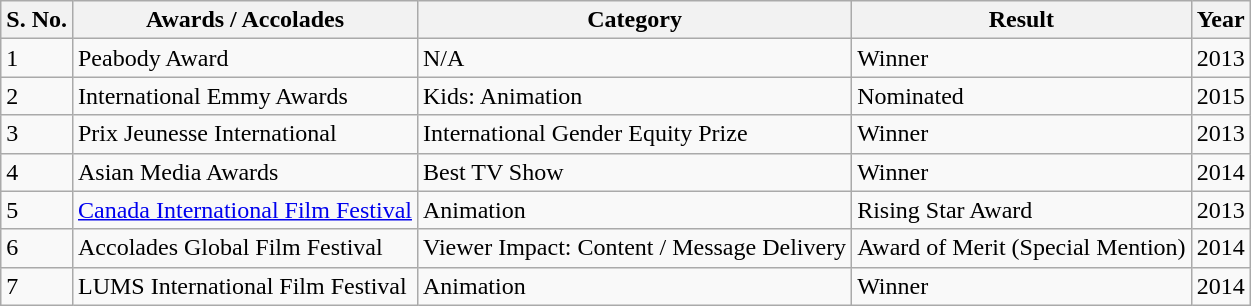<table class="wikitable">
<tr>
<th>S. No.</th>
<th>Awards / Accolades</th>
<th>Category</th>
<th>Result</th>
<th>Year</th>
</tr>
<tr>
<td>1</td>
<td>Peabody Award</td>
<td>N/A</td>
<td>Winner</td>
<td>2013</td>
</tr>
<tr>
<td>2</td>
<td>International Emmy Awards</td>
<td>Kids: Animation</td>
<td>Nominated</td>
<td>2015</td>
</tr>
<tr>
<td>3</td>
<td>Prix Jeunesse International</td>
<td>International Gender Equity Prize</td>
<td>Winner</td>
<td>2013</td>
</tr>
<tr>
<td>4</td>
<td>Asian Media Awards</td>
<td>Best TV Show</td>
<td>Winner</td>
<td>2014</td>
</tr>
<tr>
<td>5</td>
<td><a href='#'>Canada International Film Festival</a></td>
<td>Animation</td>
<td>Rising Star Award</td>
<td>2013</td>
</tr>
<tr>
<td>6</td>
<td>Accolades Global Film Festival</td>
<td>Viewer Impact: Content / Message Delivery</td>
<td>Award of Merit (Special Mention)</td>
<td>2014</td>
</tr>
<tr>
<td>7</td>
<td>LUMS International Film Festival</td>
<td>Animation</td>
<td>Winner</td>
<td>2014</td>
</tr>
</table>
